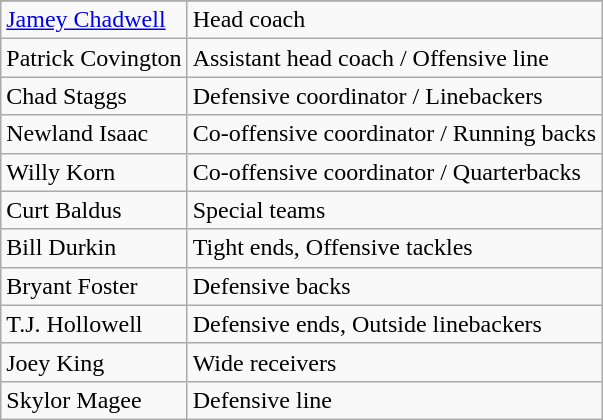<table class="wikitable">
<tr>
</tr>
<tr>
<td><a href='#'>Jamey Chadwell</a></td>
<td>Head coach</td>
</tr>
<tr>
<td>Patrick Covington</td>
<td>Assistant head coach / Offensive line</td>
</tr>
<tr>
<td>Chad Staggs</td>
<td>Defensive coordinator / Linebackers</td>
</tr>
<tr>
<td>Newland Isaac</td>
<td>Co-offensive coordinator / Running backs</td>
</tr>
<tr>
<td>Willy Korn</td>
<td>Co-offensive coordinator / Quarterbacks</td>
</tr>
<tr>
<td>Curt Baldus</td>
<td>Special teams</td>
</tr>
<tr>
<td Bill Durkin (American football)>Bill Durkin</td>
<td>Tight ends, Offensive tackles</td>
</tr>
<tr>
<td>Bryant Foster</td>
<td>Defensive backs</td>
</tr>
<tr>
<td>T.J. Hollowell</td>
<td>Defensive ends, Outside linebackers</td>
</tr>
<tr>
<td>Joey King</td>
<td>Wide receivers</td>
</tr>
<tr>
<td>Skylor Magee</td>
<td>Defensive line</td>
</tr>
</table>
